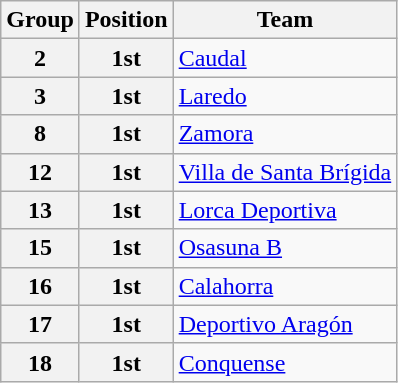<table class="wikitable">
<tr>
<th>Group</th>
<th>Position</th>
<th>Team</th>
</tr>
<tr>
<th>2</th>
<th>1st</th>
<td><a href='#'>Caudal</a></td>
</tr>
<tr>
<th>3</th>
<th>1st</th>
<td><a href='#'>Laredo</a></td>
</tr>
<tr>
<th>8</th>
<th>1st</th>
<td><a href='#'>Zamora</a></td>
</tr>
<tr>
<th>12</th>
<th>1st</th>
<td><a href='#'>Villa de Santa Brígida</a></td>
</tr>
<tr>
<th>13</th>
<th>1st</th>
<td><a href='#'>Lorca Deportiva</a></td>
</tr>
<tr>
<th>15</th>
<th>1st</th>
<td><a href='#'>Osasuna B</a></td>
</tr>
<tr>
<th>16</th>
<th>1st</th>
<td><a href='#'>Calahorra</a></td>
</tr>
<tr>
<th>17</th>
<th>1st</th>
<td><a href='#'>Deportivo Aragón</a></td>
</tr>
<tr>
<th>18</th>
<th>1st</th>
<td><a href='#'>Conquense</a></td>
</tr>
</table>
